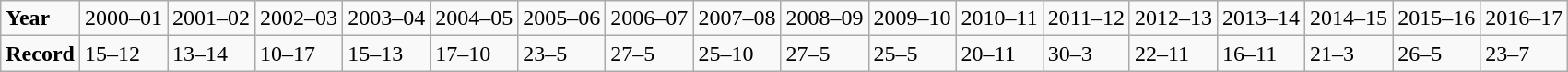<table class="wikitable">
<tr>
<td><strong>Year</strong></td>
<td>2000–01</td>
<td>2001–02</td>
<td>2002–03</td>
<td>2003–04</td>
<td>2004–05</td>
<td>2005–06</td>
<td>2006–07</td>
<td>2007–08</td>
<td>2008–09</td>
<td>2009–10</td>
<td>2010–11</td>
<td>2011–12</td>
<td>2012–13</td>
<td>2013–14</td>
<td>2014–15</td>
<td>2015–16</td>
<td>2016–17</td>
</tr>
<tr>
<td><strong>Record</strong></td>
<td>15–12</td>
<td>13–14</td>
<td>10–17</td>
<td>15–13</td>
<td>17–10</td>
<td>23–5</td>
<td>27–5</td>
<td>25–10</td>
<td>27–5</td>
<td>25–5</td>
<td>20–11</td>
<td>30–3</td>
<td>22–11</td>
<td>16–11</td>
<td>21–3</td>
<td>26–5</td>
<td>23–7</td>
</tr>
</table>
